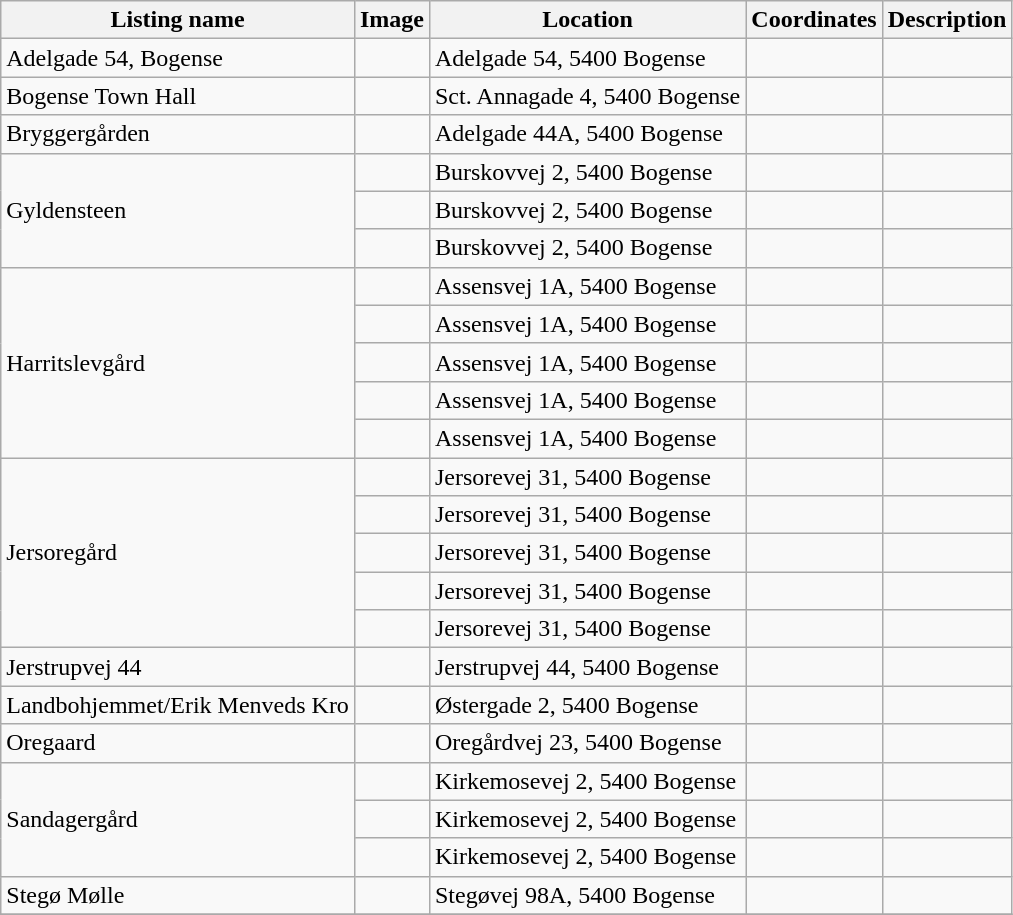<table class="wikitable sortable">
<tr>
<th>Listing name</th>
<th>Image</th>
<th>Location</th>
<th>Coordinates</th>
<th>Description</th>
</tr>
<tr>
<td>Adelgade 54, Bogense</td>
<td></td>
<td>Adelgade 54, 5400 Bogense</td>
<td></td>
<td></td>
</tr>
<tr>
<td>Bogense Town Hall</td>
<td></td>
<td>Sct. Annagade 4, 5400 Bogense</td>
<td></td>
<td></td>
</tr>
<tr>
<td>Bryggergården</td>
<td></td>
<td>Adelgade 44A, 5400 Bogense</td>
<td></td>
<td></td>
</tr>
<tr>
<td rowspan="3">Gyldensteen</td>
<td></td>
<td>Burskovvej 2, 5400 Bogense</td>
<td></td>
<td></td>
</tr>
<tr>
<td></td>
<td>Burskovvej 2, 5400 Bogense</td>
<td></td>
<td></td>
</tr>
<tr>
<td></td>
<td>Burskovvej 2, 5400 Bogense</td>
<td></td>
<td></td>
</tr>
<tr>
<td rowspan="5">Harritslevgård</td>
<td></td>
<td>Assensvej 1A, 5400 Bogense</td>
<td></td>
<td></td>
</tr>
<tr>
<td></td>
<td>Assensvej 1A, 5400 Bogense</td>
<td></td>
<td></td>
</tr>
<tr>
<td></td>
<td>Assensvej 1A, 5400 Bogense</td>
<td></td>
<td></td>
</tr>
<tr>
<td></td>
<td>Assensvej 1A, 5400 Bogense</td>
<td></td>
<td></td>
</tr>
<tr>
<td></td>
<td>Assensvej 1A, 5400 Bogense</td>
<td></td>
<td></td>
</tr>
<tr>
<td rowspan="5">Jersoregård</td>
<td></td>
<td>Jersorevej 31, 5400 Bogense</td>
<td></td>
<td></td>
</tr>
<tr>
<td></td>
<td>Jersorevej 31, 5400 Bogense</td>
<td></td>
<td></td>
</tr>
<tr>
<td></td>
<td>Jersorevej 31, 5400 Bogense</td>
<td></td>
<td></td>
</tr>
<tr>
<td></td>
<td>Jersorevej 31, 5400 Bogense</td>
<td></td>
<td></td>
</tr>
<tr>
<td></td>
<td>Jersorevej 31, 5400 Bogense</td>
<td></td>
<td></td>
</tr>
<tr>
<td>Jerstrupvej 44</td>
<td></td>
<td>Jerstrupvej 44, 5400 Bogense</td>
<td></td>
<td></td>
</tr>
<tr>
<td>Landbohjemmet/Erik Menveds Kro</td>
<td></td>
<td>Østergade 2, 5400 Bogense</td>
<td></td>
<td></td>
</tr>
<tr>
<td>Oregaard</td>
<td></td>
<td>Oregårdvej 23, 5400 Bogense</td>
<td></td>
<td></td>
</tr>
<tr>
<td rowspan="3">Sandagergård</td>
<td></td>
<td>Kirkemosevej 2, 5400 Bogense</td>
<td></td>
<td></td>
</tr>
<tr>
<td></td>
<td>Kirkemosevej 2, 5400 Bogense</td>
<td></td>
<td></td>
</tr>
<tr>
<td></td>
<td>Kirkemosevej 2, 5400 Bogense</td>
<td></td>
<td></td>
</tr>
<tr>
<td>Stegø Mølle</td>
<td></td>
<td>Stegøvej 98A, 5400 Bogense</td>
<td></td>
<td></td>
</tr>
<tr>
</tr>
</table>
